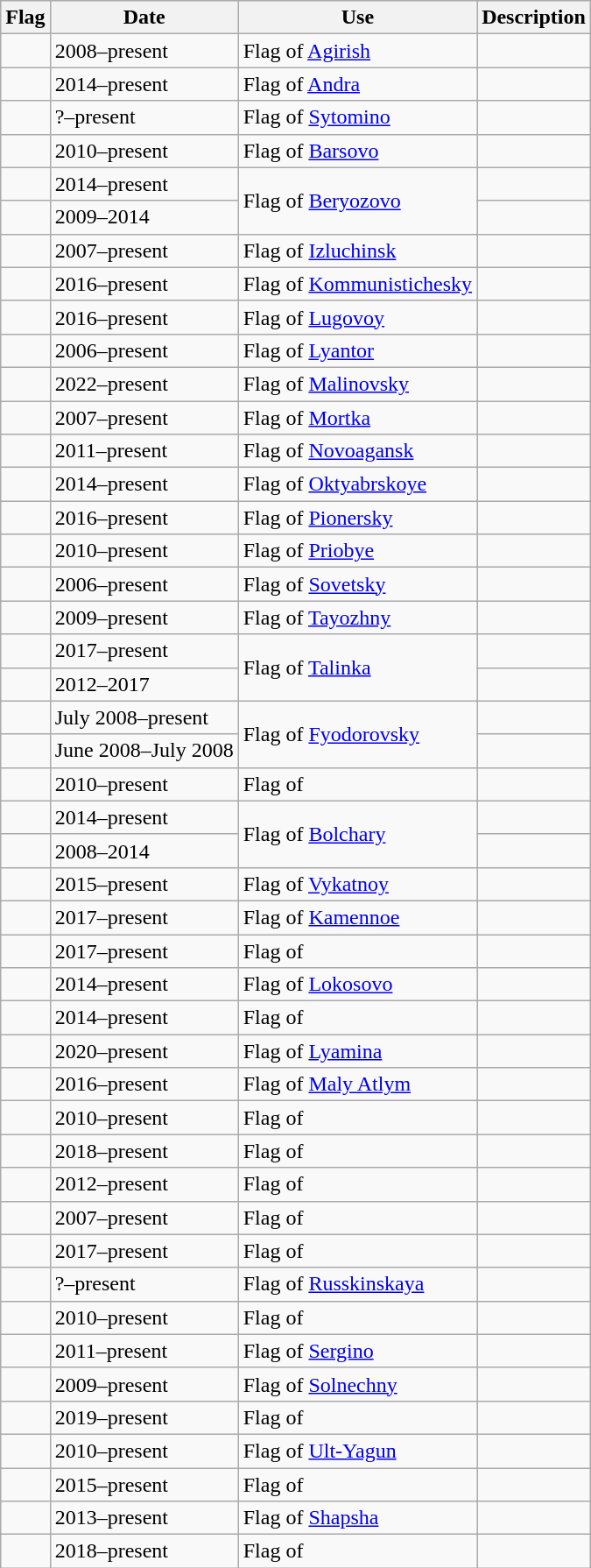<table class="wikitable">
<tr>
<th>Flag</th>
<th>Date</th>
<th>Use</th>
<th>Description</th>
</tr>
<tr>
<td></td>
<td>2008–present</td>
<td>Flag of <a href='#'>Agirish</a></td>
<td></td>
</tr>
<tr>
<td></td>
<td>2014–present</td>
<td>Flag of <a href='#'>Andra</a></td>
<td></td>
</tr>
<tr>
<td></td>
<td>?–present</td>
<td>Flag of  <a href='#'>Sytomino</a></td>
<td></td>
</tr>
<tr>
<td></td>
<td>2010–present</td>
<td>Flag of <a href='#'>Barsovo</a></td>
<td></td>
</tr>
<tr>
<td></td>
<td>2014–present</td>
<td rowspan="2">Flag of <a href='#'>Beryozovo</a></td>
<td></td>
</tr>
<tr>
<td></td>
<td>2009–2014</td>
<td></td>
</tr>
<tr>
<td></td>
<td>2007–present</td>
<td>Flag of <a href='#'>Izluchinsk</a></td>
<td></td>
</tr>
<tr>
<td></td>
<td>2016–present</td>
<td>Flag of <a href='#'>Kommunistichesky</a></td>
<td></td>
</tr>
<tr>
<td></td>
<td>2016–present</td>
<td>Flag of <a href='#'>Lugovoy</a></td>
<td></td>
</tr>
<tr>
<td></td>
<td>2006–present</td>
<td>Flag of <a href='#'>Lyantor</a></td>
<td></td>
</tr>
<tr>
<td></td>
<td>2022–present</td>
<td>Flag of <a href='#'>Malinovsky</a></td>
<td></td>
</tr>
<tr>
<td></td>
<td>2007–present</td>
<td>Flag of <a href='#'>Mortka</a></td>
<td></td>
</tr>
<tr>
<td></td>
<td>2011–present</td>
<td>Flag of <a href='#'>Novoagansk</a></td>
<td></td>
</tr>
<tr>
<td></td>
<td>2014–present</td>
<td>Flag of <a href='#'>Oktyabrskoye</a></td>
<td></td>
</tr>
<tr>
<td></td>
<td>2016–present</td>
<td>Flag of <a href='#'>Pionersky</a></td>
<td></td>
</tr>
<tr>
<td></td>
<td>2010–present</td>
<td>Flag of <a href='#'>Priobye</a></td>
<td></td>
</tr>
<tr>
<td></td>
<td>2006–present</td>
<td>Flag of <a href='#'>Sovetsky</a></td>
<td></td>
</tr>
<tr>
<td></td>
<td>2009–present</td>
<td>Flag of <a href='#'>Tayozhny</a></td>
<td></td>
</tr>
<tr>
<td></td>
<td>2017–present</td>
<td rowspan="2">Flag of <a href='#'>Talinka</a></td>
<td></td>
</tr>
<tr>
<td></td>
<td>2012–2017</td>
<td></td>
</tr>
<tr>
<td></td>
<td>July 2008–present</td>
<td rowspan="2">Flag of <a href='#'>Fyodorovsky</a></td>
<td></td>
</tr>
<tr>
<td></td>
<td>June 2008–July 2008</td>
<td></td>
</tr>
<tr>
<td></td>
<td>2010–present</td>
<td>Flag of </td>
<td></td>
</tr>
<tr>
<td></td>
<td>2014–present</td>
<td rowspan="2">Flag of <a href='#'>Bolchary</a></td>
<td></td>
</tr>
<tr>
<td></td>
<td>2008–2014</td>
<td></td>
</tr>
<tr>
<td></td>
<td>2015–present</td>
<td>Flag of <a href='#'>Vykatnoy</a></td>
<td></td>
</tr>
<tr>
<td></td>
<td>2017–present</td>
<td>Flag of <a href='#'>Kamennoe</a></td>
<td></td>
</tr>
<tr>
<td></td>
<td>2017–present</td>
<td>Flag of </td>
<td></td>
</tr>
<tr>
<td></td>
<td>2014–present</td>
<td>Flag of <a href='#'>Lokosovo</a></td>
<td></td>
</tr>
<tr>
<td></td>
<td>2014–present</td>
<td>Flag of </td>
<td></td>
</tr>
<tr>
<td></td>
<td>2020–present</td>
<td>Flag of <a href='#'>Lyamina</a></td>
<td></td>
</tr>
<tr>
<td></td>
<td>2016–present</td>
<td>Flag of <a href='#'>Maly Atlym</a></td>
<td></td>
</tr>
<tr>
<td></td>
<td>2010–present</td>
<td>Flag of </td>
<td></td>
</tr>
<tr>
<td></td>
<td>2018–present</td>
<td>Flag of </td>
<td></td>
</tr>
<tr>
<td></td>
<td>2012–present</td>
<td>Flag of </td>
<td></td>
</tr>
<tr>
<td></td>
<td>2007–present</td>
<td>Flag of </td>
<td></td>
</tr>
<tr>
<td></td>
<td>2017–present</td>
<td>Flag of </td>
<td></td>
</tr>
<tr>
<td></td>
<td>?–present</td>
<td>Flag of <a href='#'>Russkinskaya</a></td>
<td></td>
</tr>
<tr>
<td></td>
<td>2010–present</td>
<td>Flag of </td>
<td></td>
</tr>
<tr>
<td></td>
<td>2011–present</td>
<td>Flag of <a href='#'>Sergino</a></td>
<td></td>
</tr>
<tr>
<td></td>
<td>2009–present</td>
<td>Flag of <a href='#'>Solnechny</a></td>
<td></td>
</tr>
<tr>
<td></td>
<td>2019–present</td>
<td>Flag of </td>
<td></td>
</tr>
<tr>
<td></td>
<td>2010–present</td>
<td>Flag of <a href='#'>Ult-Yagun</a></td>
<td></td>
</tr>
<tr>
<td></td>
<td>2015–present</td>
<td>Flag of </td>
<td></td>
</tr>
<tr>
<td></td>
<td>2013–present</td>
<td>Flag of <a href='#'>Shapsha</a></td>
<td></td>
</tr>
<tr>
<td></td>
<td>2018–present</td>
<td>Flag of </td>
<td></td>
</tr>
</table>
